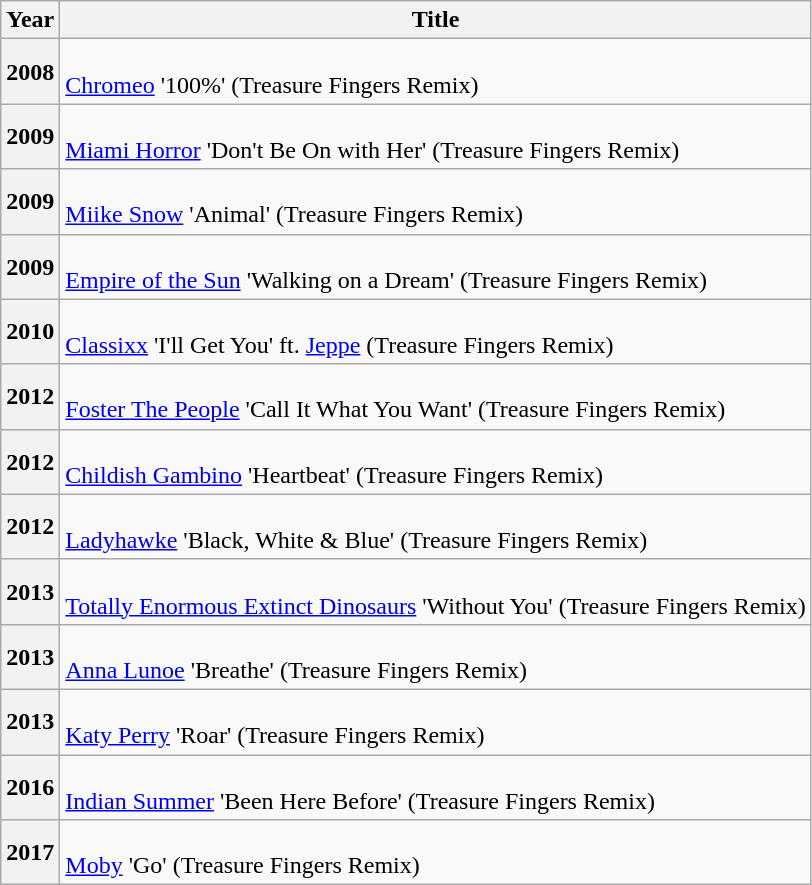<table class="wikitable plainrowheaders" style="text-align:left;">
<tr>
<th scope="col">Year</th>
<th scope="col">Title</th>
</tr>
<tr>
<th scope="row">2008</th>
<td><br><a href='#'>Chromeo</a> '100%' (Treasure Fingers Remix)</td>
</tr>
<tr>
<th scope="row">2009</th>
<td><br><a href='#'>Miami Horror</a> 'Don't Be On with Her' (Treasure Fingers Remix)</td>
</tr>
<tr>
<th scope="row">2009</th>
<td><br><a href='#'>Miike Snow</a> 'Animal' (Treasure Fingers Remix)</td>
</tr>
<tr>
<th scope="row">2009</th>
<td><br><a href='#'>Empire of the Sun</a> 'Walking on a Dream' (Treasure Fingers Remix)</td>
</tr>
<tr>
<th scope="row">2010</th>
<td><br><a href='#'>Classixx</a> 'I'll Get You' ft. <a href='#'>Jeppe</a> (Treasure Fingers Remix)</td>
</tr>
<tr>
<th scope="row">2012</th>
<td><br><a href='#'>Foster The People</a> 'Call It What You Want' (Treasure Fingers Remix)</td>
</tr>
<tr>
<th scope="row">2012</th>
<td><br><a href='#'>Childish Gambino</a> 'Heartbeat' (Treasure Fingers Remix)</td>
</tr>
<tr>
<th scope="row">2012</th>
<td><br><a href='#'>Ladyhawke</a> 'Black, White & Blue' (Treasure Fingers Remix)</td>
</tr>
<tr>
<th scope="row">2013</th>
<td><br><a href='#'>Totally Enormous Extinct Dinosaurs</a> 'Without You' (Treasure Fingers Remix)</td>
</tr>
<tr>
<th scope="row">2013</th>
<td><br><a href='#'>Anna Lunoe</a> 'Breathe' (Treasure Fingers Remix)</td>
</tr>
<tr>
<th scope="row">2013</th>
<td><br><a href='#'>Katy Perry</a> 'Roar' (Treasure Fingers Remix)</td>
</tr>
<tr>
<th scope="row">2016</th>
<td><br><a href='#'>Indian Summer</a> 'Been Here Before' (Treasure Fingers Remix)</td>
</tr>
<tr>
<th scope="row">2017</th>
<td><br><a href='#'>Moby</a> 'Go' (Treasure Fingers Remix)</td>
</tr>
</table>
